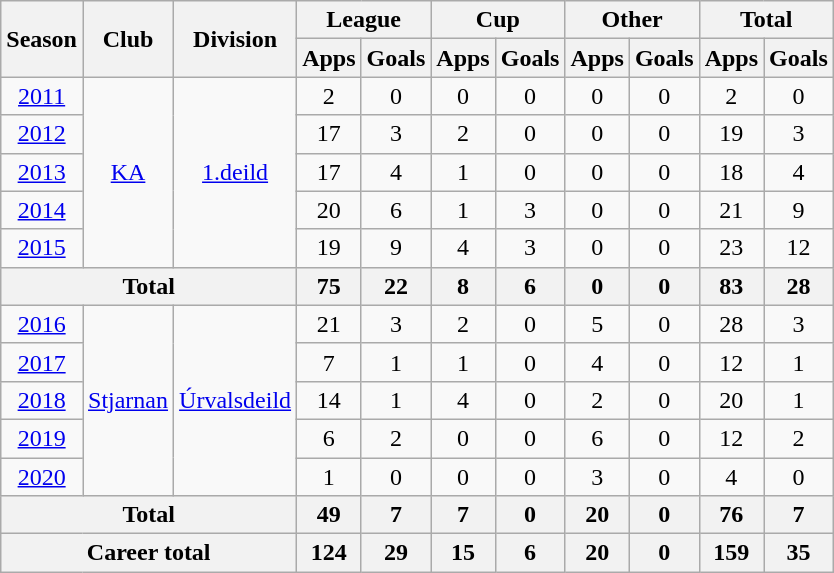<table class="wikitable" style="text-align: center;">
<tr>
<th rowspan="2">Season</th>
<th rowspan="2">Club</th>
<th rowspan="2">Division</th>
<th colspan="2">League</th>
<th colspan="2">Cup</th>
<th colspan="2">Other</th>
<th colspan="2">Total</th>
</tr>
<tr>
<th>Apps</th>
<th>Goals</th>
<th>Apps</th>
<th>Goals</th>
<th>Apps</th>
<th>Goals</th>
<th>Apps</th>
<th>Goals</th>
</tr>
<tr>
<td><a href='#'>2011</a></td>
<td rowspan="5" valign="center"><a href='#'>KA</a></td>
<td rowspan="5" valign="center"><a href='#'>1.deild</a></td>
<td>2</td>
<td>0</td>
<td>0</td>
<td>0</td>
<td>0</td>
<td>0</td>
<td>2</td>
<td>0</td>
</tr>
<tr>
<td><a href='#'>2012</a></td>
<td>17</td>
<td>3</td>
<td>2</td>
<td>0</td>
<td>0</td>
<td>0</td>
<td>19</td>
<td>3</td>
</tr>
<tr>
<td><a href='#'>2013</a></td>
<td>17</td>
<td>4</td>
<td>1</td>
<td>0</td>
<td>0</td>
<td>0</td>
<td>18</td>
<td>4</td>
</tr>
<tr>
<td><a href='#'>2014</a></td>
<td>20</td>
<td>6</td>
<td>1</td>
<td>3</td>
<td>0</td>
<td>0</td>
<td>21</td>
<td>9</td>
</tr>
<tr>
<td><a href='#'>2015</a></td>
<td>19</td>
<td>9</td>
<td>4</td>
<td>3</td>
<td>0</td>
<td>0</td>
<td>23</td>
<td>12</td>
</tr>
<tr>
<th colspan="3">Total</th>
<th>75</th>
<th>22</th>
<th>8</th>
<th>6</th>
<th>0</th>
<th>0</th>
<th>83</th>
<th>28</th>
</tr>
<tr>
<td><a href='#'>2016</a></td>
<td rowspan="5" valign="center"><a href='#'>Stjarnan</a></td>
<td rowspan="5" valign="center"><a href='#'>Úrvalsdeild</a></td>
<td>21</td>
<td>3</td>
<td>2</td>
<td>0</td>
<td>5</td>
<td>0</td>
<td>28</td>
<td>3</td>
</tr>
<tr>
<td><a href='#'>2017</a></td>
<td>7</td>
<td>1</td>
<td>1</td>
<td>0</td>
<td>4</td>
<td>0</td>
<td>12</td>
<td>1</td>
</tr>
<tr>
<td><a href='#'>2018</a></td>
<td>14</td>
<td>1</td>
<td>4</td>
<td>0</td>
<td>2</td>
<td>0</td>
<td>20</td>
<td>1</td>
</tr>
<tr>
<td><a href='#'>2019</a></td>
<td>6</td>
<td>2</td>
<td>0</td>
<td>0</td>
<td>6</td>
<td>0</td>
<td>12</td>
<td>2</td>
</tr>
<tr>
<td><a href='#'>2020</a></td>
<td>1</td>
<td>0</td>
<td>0</td>
<td>0</td>
<td>3</td>
<td>0</td>
<td>4</td>
<td>0</td>
</tr>
<tr>
<th colspan="3">Total</th>
<th>49</th>
<th>7</th>
<th>7</th>
<th>0</th>
<th>20</th>
<th>0</th>
<th>76</th>
<th>7</th>
</tr>
<tr>
<th colspan="3">Career total</th>
<th>124</th>
<th>29</th>
<th>15</th>
<th>6</th>
<th>20</th>
<th>0</th>
<th>159</th>
<th>35</th>
</tr>
</table>
